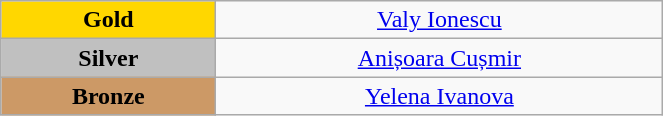<table class="wikitable" style="text-align:center; " width="35%">
<tr>
<td bgcolor="gold"><strong>Gold</strong></td>
<td><a href='#'>Valy Ionescu</a><br>  <small><em></em></small></td>
</tr>
<tr>
<td bgcolor="silver"><strong>Silver</strong></td>
<td><a href='#'>Anișoara Cușmir</a><br>  <small><em></em></small></td>
</tr>
<tr>
<td bgcolor="CC9966"><strong>Bronze</strong></td>
<td><a href='#'>Yelena Ivanova</a><br>  <small><em></em></small></td>
</tr>
</table>
